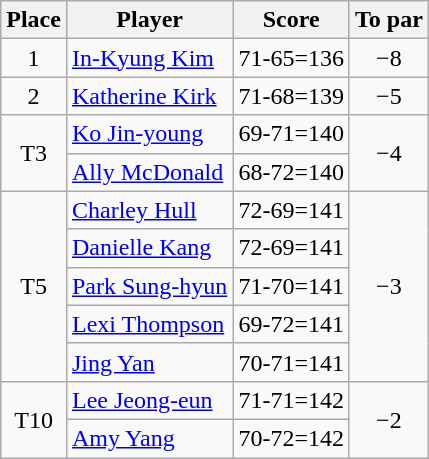<table class="wikitable">
<tr>
<th>Place</th>
<th>Player</th>
<th>Score</th>
<th>To par</th>
</tr>
<tr>
<td align=center>1</td>
<td> <a href='#'>In-Kyung Kim</a></td>
<td>71-65=136</td>
<td align=center>−8</td>
</tr>
<tr>
<td align=center>2</td>
<td> <a href='#'>Katherine Kirk</a></td>
<td>71-68=139</td>
<td align=center>−5</td>
</tr>
<tr>
<td align=center rowspan=2>T3</td>
<td> <a href='#'>Ko Jin-young</a></td>
<td>69-71=140</td>
<td align=center rowspan=2>−4</td>
</tr>
<tr>
<td> <a href='#'>Ally McDonald</a></td>
<td>68-72=140</td>
</tr>
<tr>
<td align=center rowspan=5>T5</td>
<td> <a href='#'>Charley Hull</a></td>
<td>72-69=141</td>
<td align=center rowspan=5>−3</td>
</tr>
<tr>
<td> <a href='#'>Danielle Kang</a></td>
<td>72-69=141</td>
</tr>
<tr>
<td> <a href='#'>Park Sung-hyun</a></td>
<td>71-70=141</td>
</tr>
<tr>
<td> <a href='#'>Lexi Thompson</a></td>
<td>69-72=141</td>
</tr>
<tr>
<td> <a href='#'>Jing Yan</a></td>
<td>70-71=141</td>
</tr>
<tr>
<td align=center rowspan=2>T10</td>
<td> <a href='#'>Lee Jeong-eun</a></td>
<td>71-71=142</td>
<td align=center rowspan=2>−2</td>
</tr>
<tr>
<td> <a href='#'>Amy Yang</a></td>
<td>70-72=142</td>
</tr>
</table>
